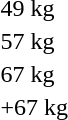<table>
<tr>
<td rowspan=2>49 kg</td>
<td rowspan=2></td>
<td rowspan=2></td>
<td></td>
</tr>
<tr>
<td></td>
</tr>
<tr>
<td rowspan=2>57 kg</td>
<td rowspan=2></td>
<td rowspan=2></td>
<td></td>
</tr>
<tr>
<td></td>
</tr>
<tr>
<td rowspan=2>67 kg</td>
<td rowspan=2></td>
<td rowspan=2></td>
<td></td>
</tr>
<tr>
<td></td>
</tr>
<tr>
<td rowspan=2>+67 kg</td>
<td rowspan=2></td>
<td rowspan=2></td>
<td></td>
</tr>
<tr>
<td></td>
</tr>
</table>
